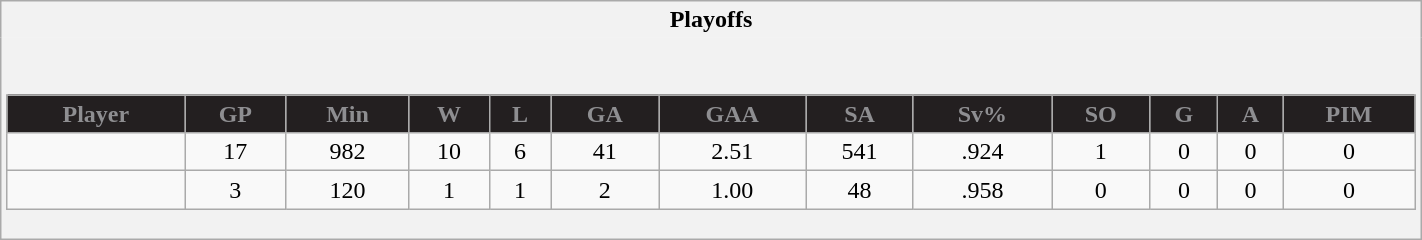<table class="wikitable"  style="width:75%;">
<tr>
<th style="border: 0;">Playoffs</th>
</tr>
<tr>
<td style="background: #f2f2f2; border: 0; text-align: center;"><br><table class="wikitable sortable" style="width:100%;">
<tr style="text-align:center; background:#ddd;">
<th style="background:#231F20; color:#8E8E91">Player</th>
<th style="background:#231F20; color:#8E8E91">GP</th>
<th style="background:#231F20; color:#8E8E91">Min</th>
<th style="background:#231F20; color:#8E8E91">W</th>
<th style="background:#231F20; color:#8E8E91">L</th>
<th style="background:#231F20; color:#8E8E91">GA</th>
<th style="background:#231F20; color:#8E8E91">GAA</th>
<th style="background:#231F20; color:#8E8E91">SA</th>
<th style="background:#231F20; color:#8E8E91">Sv%</th>
<th style="background:#231F20; color:#8E8E91">SO</th>
<th style="background:#231F20; color:#8E8E91">G</th>
<th style="background:#231F20; color:#8E8E91">A</th>
<th style="background:#231F20; color:#8E8E91">PIM</th>
</tr>
<tr align=center>
<td></td>
<td>17</td>
<td>982</td>
<td>10</td>
<td>6</td>
<td>41</td>
<td>2.51</td>
<td>541</td>
<td>.924</td>
<td>1</td>
<td>0</td>
<td>0</td>
<td>0</td>
</tr>
<tr align=center>
<td></td>
<td>3</td>
<td>120</td>
<td>1</td>
<td>1</td>
<td>2</td>
<td>1.00</td>
<td>48</td>
<td>.958</td>
<td>0</td>
<td>0</td>
<td>0</td>
<td>0</td>
</tr>
</table>
</td>
</tr>
</table>
